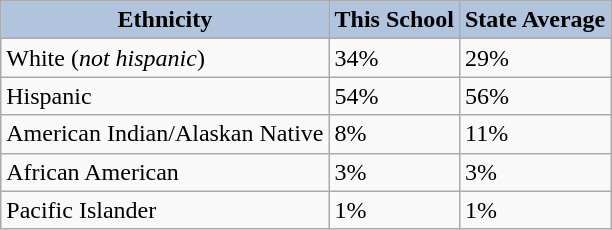<table class="wikitable"  ;>
<tr style="text-align:center;">
<th style="background:#B0C4DE;">Ethnicity</th>
<th style="background:#B0C4DE;">This School</th>
<th style="background:#B0C4DE;">State Average</th>
</tr>
<tr>
<td>White  (<em>not hispanic</em>)</td>
<td>34%</td>
<td>29%</td>
</tr>
<tr>
<td>Hispanic</td>
<td>54%</td>
<td>56%</td>
</tr>
<tr>
<td>American Indian/Alaskan Native</td>
<td>8%</td>
<td>11%</td>
</tr>
<tr>
<td>African American</td>
<td>3%</td>
<td>3%</td>
</tr>
<tr>
<td>Pacific Islander</td>
<td>1%</td>
<td>1%</td>
</tr>
</table>
